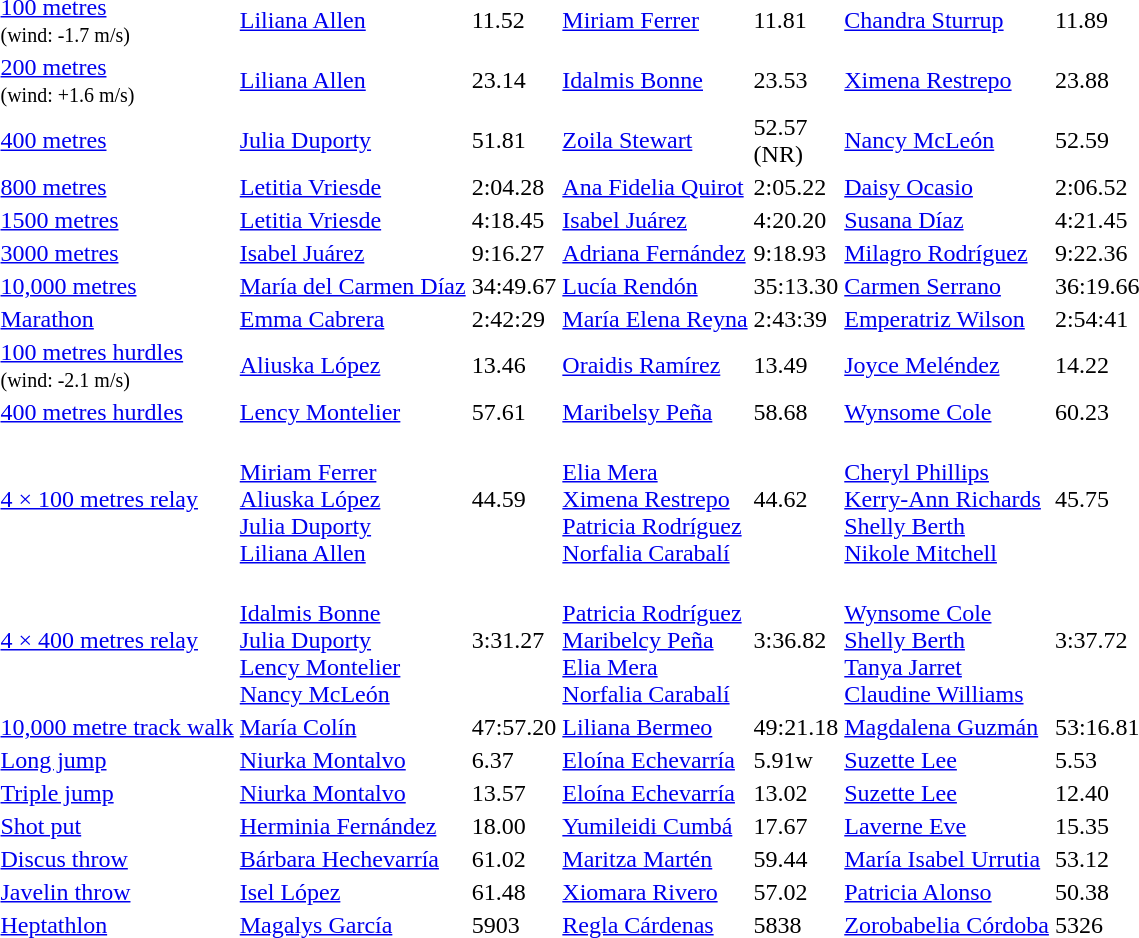<table>
<tr>
<td><a href='#'>100 metres</a><br><small>(wind: -1.7 m/s)</small></td>
<td><a href='#'>Liliana Allen</a><br> </td>
<td>11.52</td>
<td><a href='#'>Miriam Ferrer</a><br> </td>
<td>11.81</td>
<td><a href='#'>Chandra Sturrup</a><br> </td>
<td>11.89</td>
</tr>
<tr>
<td><a href='#'>200 metres</a><br><small>(wind: +1.6 m/s)</small></td>
<td><a href='#'>Liliana Allen</a><br> </td>
<td>23.14</td>
<td><a href='#'>Idalmis Bonne</a><br> </td>
<td>23.53</td>
<td><a href='#'>Ximena Restrepo</a><br> </td>
<td>23.88</td>
</tr>
<tr>
<td><a href='#'>400 metres</a></td>
<td><a href='#'>Julia Duporty</a><br> </td>
<td>51.81</td>
<td><a href='#'>Zoila Stewart</a><br> </td>
<td>52.57<br>(NR)</td>
<td><a href='#'>Nancy McLeón</a><br> </td>
<td>52.59</td>
</tr>
<tr>
<td><a href='#'>800 metres</a></td>
<td><a href='#'>Letitia Vriesde</a><br> </td>
<td>2:04.28</td>
<td><a href='#'>Ana Fidelia Quirot</a><br> </td>
<td>2:05.22</td>
<td><a href='#'>Daisy Ocasio</a><br> </td>
<td>2:06.52</td>
</tr>
<tr>
<td><a href='#'>1500 metres</a></td>
<td><a href='#'>Letitia Vriesde</a><br> </td>
<td>4:18.45</td>
<td><a href='#'>Isabel Juárez</a><br> </td>
<td>4:20.20</td>
<td><a href='#'>Susana Díaz</a><br> </td>
<td>4:21.45</td>
</tr>
<tr>
<td><a href='#'>3000 metres</a></td>
<td><a href='#'>Isabel Juárez</a><br> </td>
<td>9:16.27 </td>
<td><a href='#'>Adriana Fernández</a><br> </td>
<td>9:18.93</td>
<td><a href='#'>Milagro Rodríguez</a><br> </td>
<td>9:22.36</td>
</tr>
<tr>
<td><a href='#'>10,000 metres</a></td>
<td><a href='#'>María del Carmen Díaz</a><br> </td>
<td>34:49.67</td>
<td><a href='#'>Lucía Rendón</a><br> </td>
<td>35:13.30</td>
<td><a href='#'>Carmen Serrano</a><br> </td>
<td>36:19.66</td>
</tr>
<tr>
<td><a href='#'>Marathon</a></td>
<td><a href='#'>Emma Cabrera</a><br> </td>
<td>2:42:29 </td>
<td><a href='#'>María Elena Reyna</a><br> </td>
<td>2:43:39</td>
<td><a href='#'>Emperatriz Wilson</a><br> </td>
<td>2:54:41</td>
</tr>
<tr>
<td><a href='#'>100 metres hurdles</a><br><small>(wind: -2.1 m/s)</small></td>
<td><a href='#'>Aliuska López</a><br> </td>
<td>13.46</td>
<td><a href='#'>Oraidis Ramírez</a><br> </td>
<td>13.49</td>
<td><a href='#'>Joyce Meléndez</a><br> </td>
<td>14.22</td>
</tr>
<tr>
<td><a href='#'>400 metres hurdles</a></td>
<td><a href='#'>Lency Montelier</a><br> </td>
<td>57.61</td>
<td><a href='#'>Maribelsy Peña</a><br> </td>
<td>58.68</td>
<td><a href='#'>Wynsome Cole</a><br> </td>
<td>60.23</td>
</tr>
<tr>
<td><a href='#'>4 × 100 metres relay</a></td>
<td><br><a href='#'>Miriam Ferrer</a><br><a href='#'>Aliuska López</a><br><a href='#'>Julia Duporty</a><br><a href='#'>Liliana Allen</a></td>
<td>44.59</td>
<td><br><a href='#'>Elia Mera</a><br><a href='#'>Ximena Restrepo</a><br><a href='#'>Patricia Rodríguez</a><br><a href='#'>Norfalia Carabalí</a></td>
<td>44.62</td>
<td><br><a href='#'>Cheryl Phillips</a><br><a href='#'>Kerry-Ann Richards</a><br><a href='#'>Shelly Berth</a><br><a href='#'>Nikole Mitchell</a></td>
<td>45.75</td>
</tr>
<tr>
<td><a href='#'>4 × 400 metres relay</a></td>
<td><br><a href='#'>Idalmis Bonne</a><br><a href='#'>Julia Duporty</a><br><a href='#'>Lency Montelier</a><br><a href='#'>Nancy McLeón</a></td>
<td>3:31.27</td>
<td><br><a href='#'>Patricia Rodríguez</a><br><a href='#'>Maribelcy Peña</a><br><a href='#'>Elia Mera</a><br><a href='#'>Norfalia Carabalí</a></td>
<td>3:36.82</td>
<td><br><a href='#'>Wynsome Cole</a><br><a href='#'>Shelly Berth</a><br><a href='#'>Tanya Jarret</a><br><a href='#'>Claudine Williams</a></td>
<td>3:37.72</td>
</tr>
<tr>
<td><a href='#'>10,000 metre track walk</a></td>
<td><a href='#'>María Colín</a><br> </td>
<td>47:57.20</td>
<td><a href='#'>Liliana Bermeo</a><br> </td>
<td>49:21.18</td>
<td><a href='#'>Magdalena Guzmán</a><br> </td>
<td>53:16.81</td>
</tr>
<tr>
<td><a href='#'>Long jump</a></td>
<td><a href='#'>Niurka Montalvo</a><br> </td>
<td>6.37</td>
<td><a href='#'>Eloína Echevarría</a><br> </td>
<td>5.91w</td>
<td><a href='#'>Suzette Lee</a><br> </td>
<td>5.53</td>
</tr>
<tr>
<td><a href='#'>Triple jump</a></td>
<td><a href='#'>Niurka Montalvo</a><br> </td>
<td>13.57 </td>
<td><a href='#'>Eloína Echevarría</a><br> </td>
<td>13.02</td>
<td><a href='#'>Suzette Lee</a><br> </td>
<td>12.40</td>
</tr>
<tr>
<td><a href='#'>Shot put</a></td>
<td><a href='#'>Herminia Fernández</a><br> </td>
<td>18.00</td>
<td><a href='#'>Yumileidi Cumbá</a><br> </td>
<td>17.67</td>
<td><a href='#'>Laverne Eve</a><br> </td>
<td>15.35</td>
</tr>
<tr>
<td><a href='#'>Discus throw</a></td>
<td><a href='#'>Bárbara Hechevarría</a><br> </td>
<td>61.02</td>
<td><a href='#'>Maritza Martén</a><br> </td>
<td>59.44</td>
<td><a href='#'>María Isabel Urrutia</a><br> </td>
<td>53.12</td>
</tr>
<tr>
<td><a href='#'>Javelin throw</a></td>
<td><a href='#'>Isel López</a><br> </td>
<td>61.48</td>
<td><a href='#'>Xiomara Rivero</a><br> </td>
<td>57.02</td>
<td><a href='#'>Patricia Alonso</a><br> </td>
<td>50.38</td>
</tr>
<tr>
<td><a href='#'>Heptathlon</a></td>
<td><a href='#'>Magalys García</a><br> </td>
<td>5903 </td>
<td><a href='#'>Regla Cárdenas</a><br> </td>
<td>5838</td>
<td><a href='#'>Zorobabelia Córdoba</a><br> </td>
<td>5326</td>
</tr>
</table>
